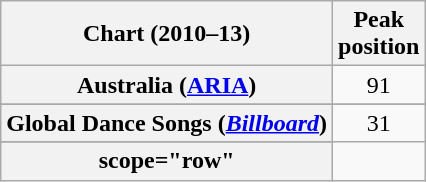<table class="wikitable plainrowheaders sortable" style="text-align:center;">
<tr>
<th scope="col">Chart (2010–13)</th>
<th scope="col">Peak<br>position</th>
</tr>
<tr>
<th scope="row">Australia (<a href='#'>ARIA</a>)</th>
<td align="center">91</td>
</tr>
<tr>
</tr>
<tr>
<th scope="row">Global Dance Songs (<a href='#'><em>Billboard</em></a>)</th>
<td align="center">31</td>
</tr>
<tr>
</tr>
<tr>
<th>scope="row" </th>
</tr>
</table>
